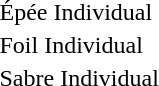<table>
<tr>
<td rowspan="2">Épée Individual</td>
<td rowspan="2"></td>
<td rowspan="2"></td>
<td></td>
</tr>
<tr>
<td></td>
</tr>
<tr>
<td rowspan="2">Foil Individual</td>
<td rowspan="2"></td>
<td rowspan="2"></td>
<td></td>
</tr>
<tr>
<td></td>
</tr>
<tr>
<td rowspan="2">Sabre Individual</td>
<td rowspan="2"></td>
<td rowspan="2"></td>
<td></td>
</tr>
<tr>
<td></td>
</tr>
</table>
